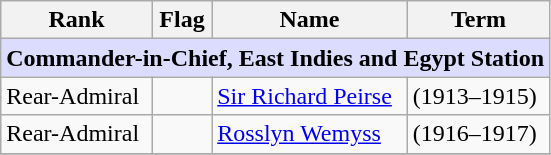<table class="wikitable">
<tr>
<th>Rank</th>
<th>Flag</th>
<th>Name</th>
<th>Term</th>
</tr>
<tr>
<td colspan="5" align="center" style="background:#dcdcfe;"><strong>Commander-in-Chief, East Indies and Egypt Station</strong></td>
</tr>
<tr>
<td>Rear-Admiral</td>
<td></td>
<td><a href='#'>Sir Richard Peirse</a></td>
<td>(1913–1915) </td>
</tr>
<tr>
<td>Rear-Admiral</td>
<td></td>
<td><a href='#'>Rosslyn Wemyss</a></td>
<td>(1916–1917) </td>
</tr>
<tr>
</tr>
</table>
